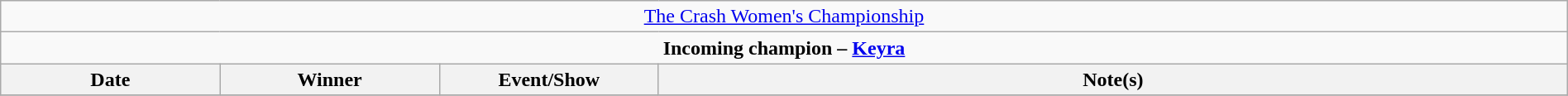<table class="wikitable" style="text-align:center; width:100%;">
<tr>
<td colspan="4" style="text-align: center;"><a href='#'>The Crash Women's Championship</a></td>
</tr>
<tr>
<td colspan="4" style="text-align: center;"><strong>Incoming champion – <a href='#'>Keyra</a></strong></td>
</tr>
<tr>
<th width=14%>Date</th>
<th width=14%>Winner</th>
<th width=14%>Event/Show</th>
<th width=58%>Note(s)</th>
</tr>
<tr>
</tr>
</table>
